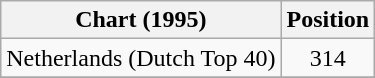<table class="wikitable sortable">
<tr>
<th>Chart (1995)</th>
<th>Position</th>
</tr>
<tr>
<td>Netherlands (Dutch Top 40)</td>
<td align="center">314</td>
</tr>
<tr>
</tr>
</table>
